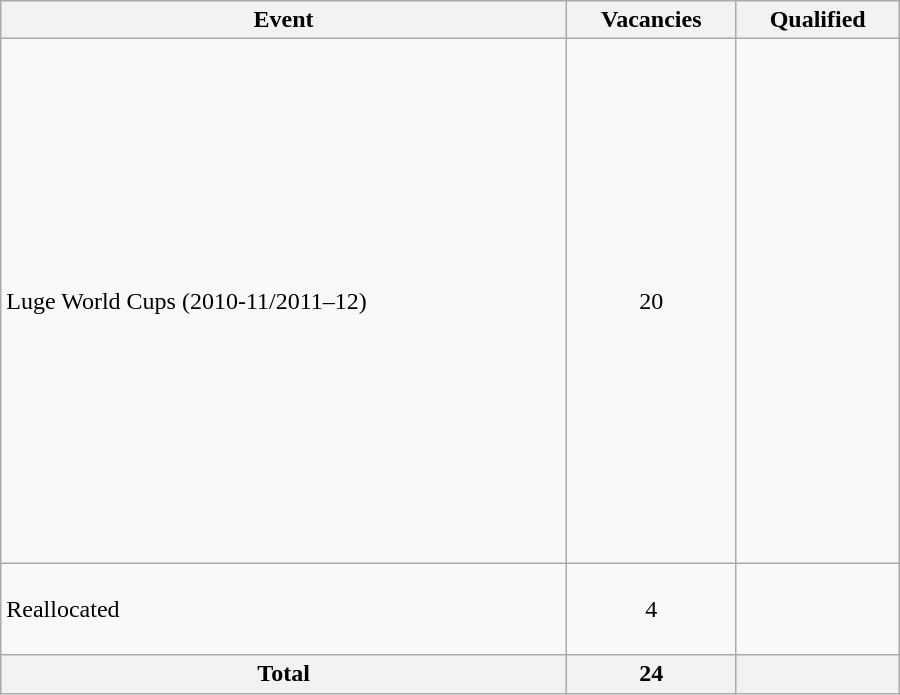<table class="wikitable" width=600>
<tr>
<th>Event</th>
<th>Vacancies</th>
<th>Qualified</th>
</tr>
<tr>
<td>Luge World Cups (2010-11/2011–12)</td>
<td align=center>20</td>
<td><br><br><br><br><br><br><br><br><br><br><br><br><br><br><br><br><br><br><br></td>
</tr>
<tr>
<td>Reallocated</td>
<td align=center>4</td>
<td><br><br><br></td>
</tr>
<tr>
<th>Total</th>
<th>24</th>
<th></th>
</tr>
</table>
